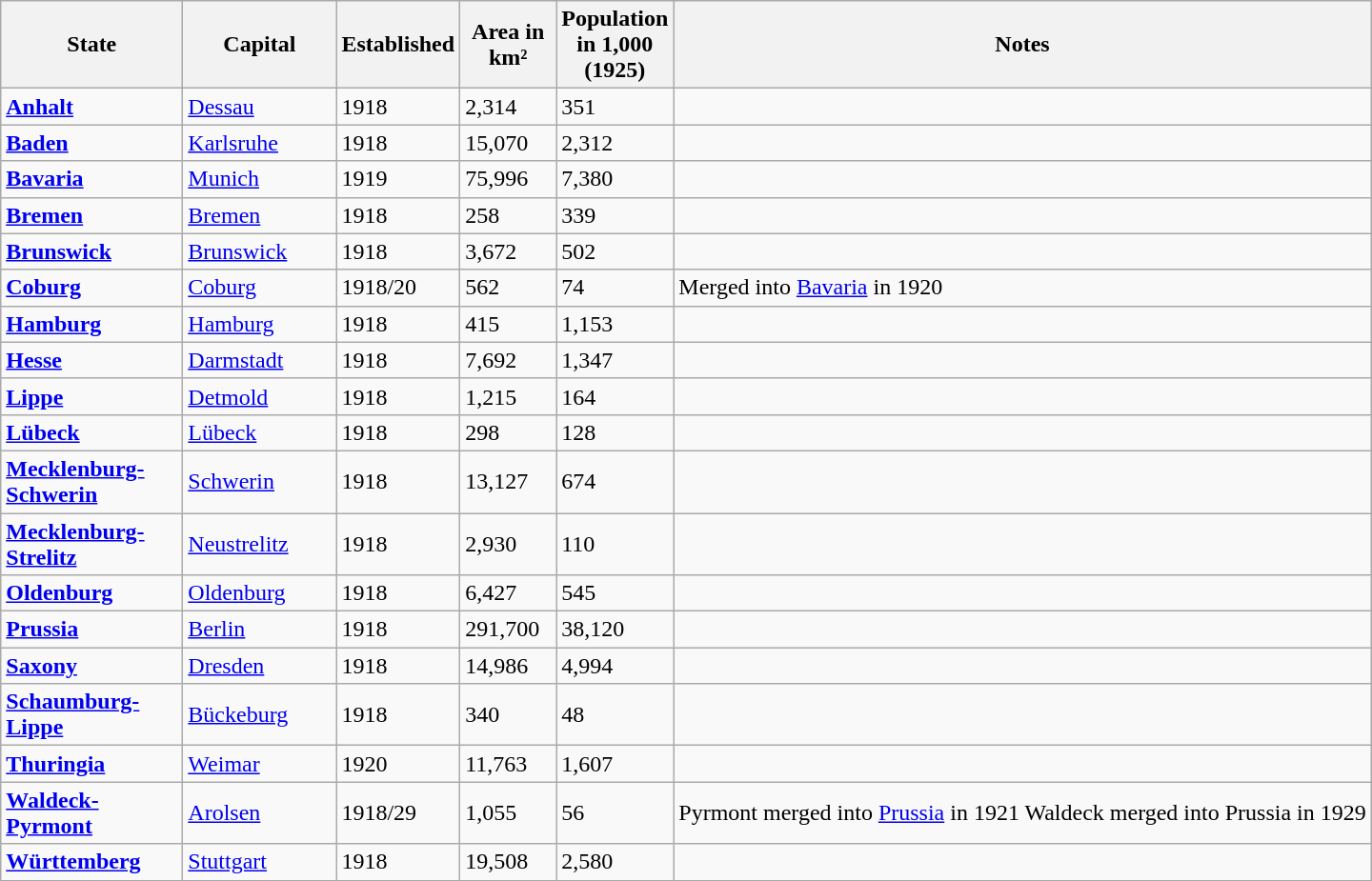<table class="wikitable sortable sticky-header col4right col5right" style=text-align:left>
<tr>
<th scope="col" width="120">State</th>
<th scope="col" width="100">Capital</th>
<th scope="col" width="60">Established</th>
<th scope="col" width="60">Area in km²</th>
<th scope="col" width="60">Population  in 1,000 (1925)</th>
<th>Notes</th>
</tr>
<tr>
<td><strong><a href='#'>Anhalt</a></strong></td>
<td><a href='#'>Dessau</a></td>
<td>1918</td>
<td>2,314</td>
<td>351</td>
<td></td>
</tr>
<tr>
<td><strong><a href='#'>Baden</a></strong></td>
<td><a href='#'>Karlsruhe</a></td>
<td>1918</td>
<td>15,070</td>
<td>2,312</td>
<td></td>
</tr>
<tr>
<td><strong><a href='#'>Bavaria</a></strong></td>
<td><a href='#'>Munich</a></td>
<td>1919</td>
<td>75,996</td>
<td>7,380</td>
<td></td>
</tr>
<tr>
<td><a href='#'><strong>Bremen</strong></a></td>
<td><a href='#'>Bremen</a></td>
<td>1918</td>
<td>258</td>
<td>339</td>
<td></td>
</tr>
<tr>
<td><strong><a href='#'>Brunswick</a></strong></td>
<td><a href='#'>Brunswick</a></td>
<td>1918</td>
<td>3,672</td>
<td>502</td>
<td></td>
</tr>
<tr>
<td><strong><a href='#'>Coburg</a></strong></td>
<td><a href='#'>Coburg</a></td>
<td>1918/20</td>
<td>562</td>
<td>74</td>
<td>Merged into <a href='#'>Bavaria</a> in 1920</td>
</tr>
<tr>
<td><strong><a href='#'>Hamburg</a></strong></td>
<td><a href='#'>Hamburg</a></td>
<td>1918</td>
<td>415</td>
<td>1,153</td>
<td></td>
</tr>
<tr>
<td><strong><a href='#'>Hesse</a></strong></td>
<td><a href='#'>Darmstadt</a></td>
<td>1918</td>
<td>7,692</td>
<td>1,347</td>
<td></td>
</tr>
<tr>
<td><strong><a href='#'>Lippe</a></strong></td>
<td><a href='#'>Detmold</a></td>
<td>1918</td>
<td>1,215</td>
<td>164</td>
<td></td>
</tr>
<tr>
<td><a href='#'><strong>Lübeck</strong></a></td>
<td><a href='#'>Lübeck</a></td>
<td>1918</td>
<td>298</td>
<td>128</td>
<td></td>
</tr>
<tr>
<td><strong><a href='#'>Mecklenburg-Schwerin</a></strong></td>
<td><a href='#'>Schwerin</a></td>
<td>1918</td>
<td>13,127</td>
<td>674</td>
<td></td>
</tr>
<tr>
<td><strong><a href='#'>Mecklenburg-Strelitz</a></strong></td>
<td><a href='#'>Neustrelitz</a></td>
<td>1918</td>
<td>2,930</td>
<td>110</td>
<td></td>
</tr>
<tr>
<td><strong><a href='#'>Oldenburg</a></strong></td>
<td><a href='#'>Oldenburg</a></td>
<td>1918</td>
<td>6,427</td>
<td>545</td>
<td></td>
</tr>
<tr>
<td><strong><a href='#'>Prussia</a></strong></td>
<td><a href='#'>Berlin</a></td>
<td>1918</td>
<td>291,700</td>
<td>38,120</td>
<td></td>
</tr>
<tr>
<td><strong><a href='#'>Saxony</a></strong></td>
<td><a href='#'>Dresden</a></td>
<td>1918</td>
<td>14,986</td>
<td>4,994</td>
<td></td>
</tr>
<tr>
<td><strong><a href='#'>Schaumburg-Lippe</a></strong></td>
<td><a href='#'>Bückeburg</a></td>
<td>1918</td>
<td>340</td>
<td>48</td>
<td></td>
</tr>
<tr>
<td><strong><a href='#'>Thuringia</a></strong></td>
<td><a href='#'>Weimar</a></td>
<td>1920</td>
<td>11,763</td>
<td>1,607</td>
<td></td>
</tr>
<tr>
<td><strong><a href='#'>Waldeck-Pyrmont</a></strong></td>
<td><a href='#'>Arolsen</a></td>
<td>1918/29</td>
<td>1,055</td>
<td>56</td>
<td>Pyrmont merged into <a href='#'>Prussia</a> in 1921 Waldeck merged into Prussia in 1929</td>
</tr>
<tr>
<td><strong><a href='#'>Württemberg</a></strong></td>
<td><a href='#'>Stuttgart</a></td>
<td>1918</td>
<td>19,508</td>
<td>2,580</td>
<td></td>
</tr>
</table>
